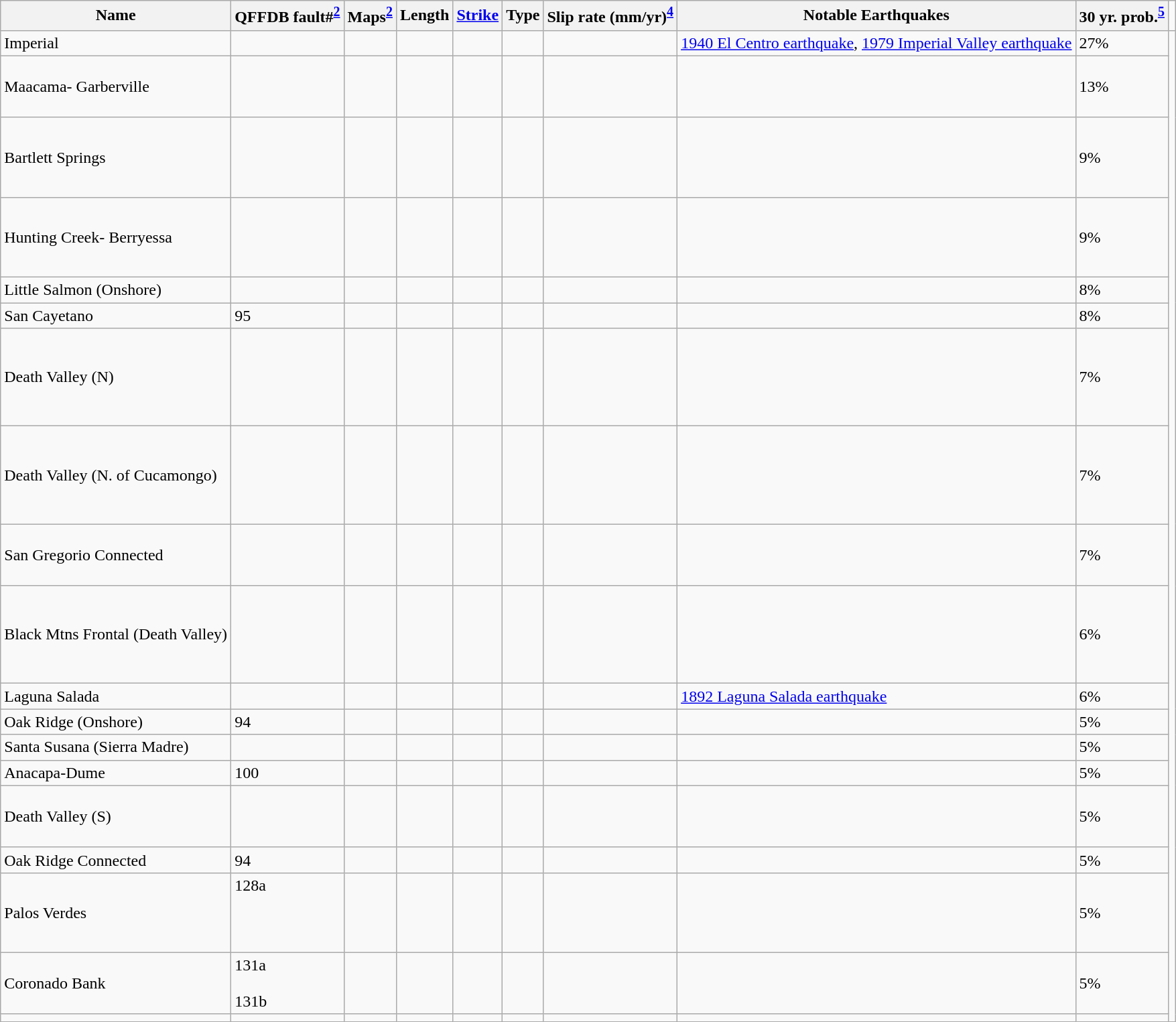<table class=wikitable>
<tr>
<th>Name</th>
<th>QFFDB fault#<sup><a href='#'>2</a></sup></th>
<th>Maps<sup><a href='#'>2</a></sup></th>
<th>Length</th>
<th><a href='#'>Strike</a></th>
<th>Type</th>
<th>Slip rate (mm/yr)<sup><a href='#'>4</a></sup></th>
<th>Notable Earthquakes</th>
<th>30 yr. prob.<sup><a href='#'>5</a></sup></th>
<td><br></td>
</tr>
<tr>
<td>Imperial</td>
<td><br></td>
<td><br></td>
<td></td>
<td></td>
<td></td>
<td></td>
<td><a href='#'>1940 El Centro earthquake</a>, <a href='#'>1979 Imperial Valley earthquake</a></td>
<td>27%</td>
</tr>
<tr>
<td>Maacama- Garberville</td>
<td><br><br><br></td>
<td><br><br><br></td>
<td></td>
<td></td>
<td></td>
<td></td>
<td></td>
<td>13%</td>
</tr>
<tr>
<td>Bartlett Springs</td>
<td><br><br><br>
<br></td>
<td><br></td>
<td></td>
<td></td>
<td></td>
<td></td>
<td></td>
<td>9%</td>
</tr>
<tr>
<td>Hunting Creek- Berryessa</td>
<td><br><br><br>
<br></td>
<td><br></td>
<td></td>
<td></td>
<td></td>
<td></td>
<td></td>
<td>9%</td>
</tr>
<tr>
<td>Little Salmon (Onshore)</td>
<td><br></td>
<td><br></td>
<td></td>
<td></td>
<td></td>
<td></td>
<td></td>
<td>8%</td>
</tr>
<tr>
<td>San Cayetano</td>
<td>95<br></td>
<td><br></td>
<td></td>
<td></td>
<td></td>
<td></td>
<td></td>
<td>8%</td>
</tr>
<tr>
<td>Death Valley (N)</td>
<td><br><br><br>
<br>
<br></td>
<td><br><br><br></td>
<td></td>
<td></td>
<td></td>
<td></td>
<td></td>
<td>7%</td>
</tr>
<tr>
<td>Death Valley (N. of Cucamongo)</td>
<td><br><br><br>
<br>
<br></td>
<td><br><br><br></td>
<td></td>
<td></td>
<td></td>
<td></td>
<td></td>
<td>7%</td>
</tr>
<tr>
<td>San Gregorio Connected</td>
<td><br><br><br></td>
<td><br><br><br></td>
<td></td>
<td></td>
<td></td>
<td></td>
<td></td>
<td>7%</td>
</tr>
<tr>
<td>Black Mtns Frontal (Death Valley)</td>
<td><br><br><br>
<br>
<br></td>
<td><br><br><br></td>
<td></td>
<td></td>
<td></td>
<td></td>
<td></td>
<td>6%</td>
</tr>
<tr>
<td>Laguna Salada</td>
<td><br></td>
<td><br></td>
<td></td>
<td></td>
<td></td>
<td></td>
<td><a href='#'>1892 Laguna Salada earthquake</a></td>
<td>6%</td>
</tr>
<tr>
<td>Oak Ridge (Onshore)</td>
<td>94<br></td>
<td><br></td>
<td></td>
<td></td>
<td></td>
<td></td>
<td></td>
<td>5%</td>
</tr>
<tr>
<td>Santa Susana (Sierra Madre)</td>
<td><br></td>
<td><br></td>
<td></td>
<td></td>
<td></td>
<td></td>
<td></td>
<td>5%</td>
</tr>
<tr>
<td>Anacapa-Dume</td>
<td>100<br></td>
<td><br></td>
<td></td>
<td></td>
<td></td>
<td></td>
<td></td>
<td>5%</td>
</tr>
<tr>
<td>Death Valley (S)</td>
<td><br><br><br></td>
<td><br></td>
<td></td>
<td></td>
<td></td>
<td></td>
<td></td>
<td>5%</td>
</tr>
<tr>
<td>Oak Ridge Connected</td>
<td>94<br></td>
<td><br></td>
<td></td>
<td></td>
<td></td>
<td></td>
<td></td>
<td>5%</td>
</tr>
<tr>
<td>Palos Verdes</td>
<td>128a<br><br><br>
<br></td>
<td><br></td>
<td></td>
<td></td>
<td></td>
<td></td>
<td></td>
<td>5%</td>
</tr>
<tr>
<td>Coronado Bank</td>
<td>131a<br><br>131b<br></td>
<td><br><br><br></td>
<td></td>
<td></td>
<td></td>
<td></td>
<td></td>
<td>5%</td>
</tr>
<tr>
<td></td>
<td></td>
<td></td>
<td></td>
<td></td>
<td></td>
<td></td>
<td></td>
<td></td>
</tr>
</table>
